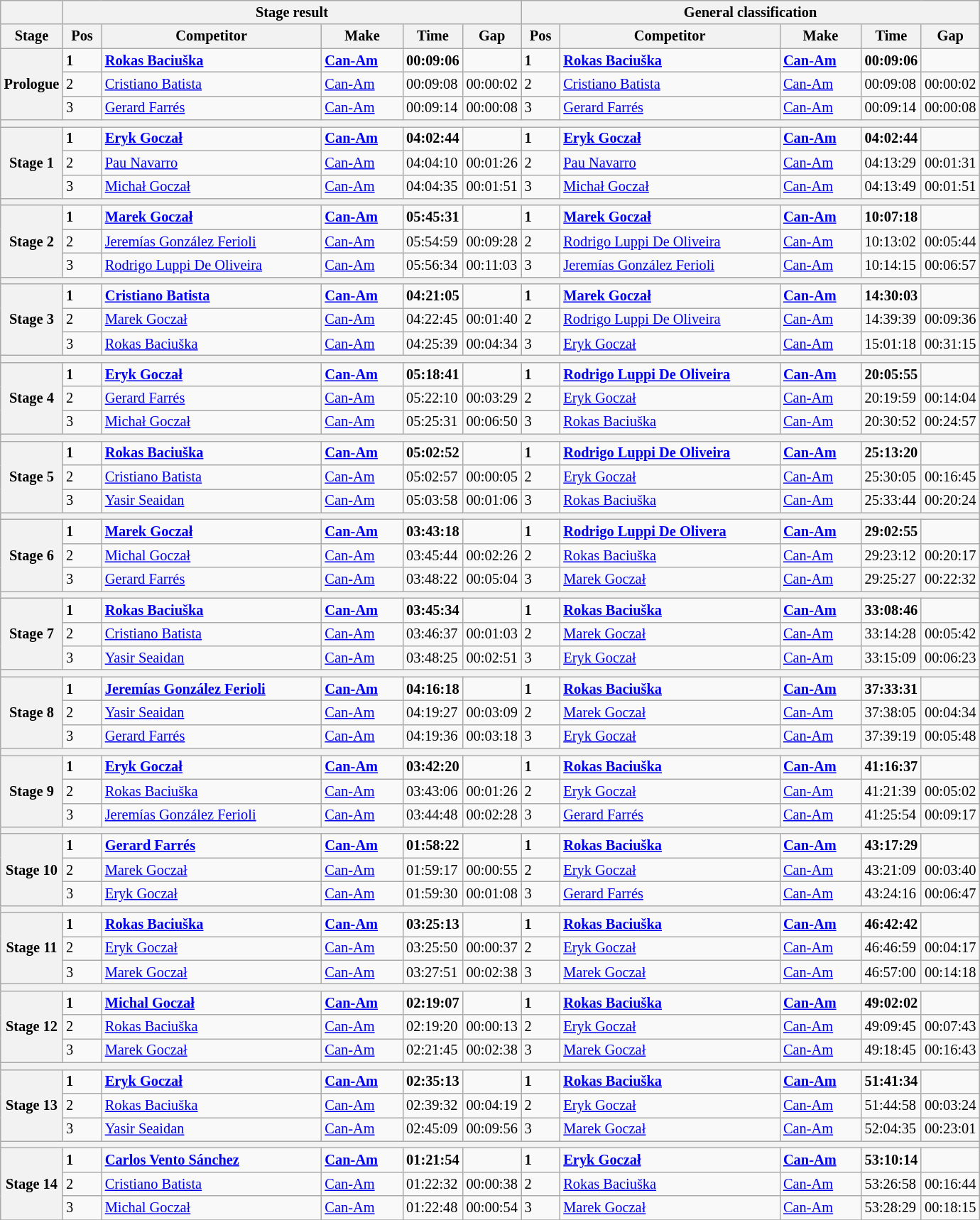<table class="wikitable" style="font-size:85%;">
<tr>
<th></th>
<th colspan=5>Stage result</th>
<th colspan=5>General classification</th>
</tr>
<tr>
<th width="40px">Stage</th>
<th width="30px">Pos</th>
<th width="200px">Competitor</th>
<th width="70px">Make</th>
<th width="40px">Time</th>
<th width="40px">Gap</th>
<th width="30px">Pos</th>
<th width="200px">Competitor</th>
<th width="70px">Make</th>
<th width="40px">Time</th>
<th width="40px">Gap</th>
</tr>
<tr>
<th rowspan=3>Prologue</th>
<td><strong>1</strong></td>
<td><strong> <a href='#'>Rokas Baciuška</a></strong></td>
<td><strong><a href='#'>Can-Am</a></strong></td>
<td><strong>00:09:06</strong></td>
<td></td>
<td><strong>1</strong></td>
<td><strong> <a href='#'>Rokas Baciuška</a></strong></td>
<td><strong><a href='#'>Can-Am</a></strong></td>
<td><strong>00:09:06</strong></td>
<td></td>
</tr>
<tr>
<td>2</td>
<td> <a href='#'>Cristiano Batista</a></td>
<td><a href='#'>Can-Am</a></td>
<td>00:09:08</td>
<td>00:00:02</td>
<td>2</td>
<td> <a href='#'>Cristiano Batista</a></td>
<td><a href='#'>Can-Am</a></td>
<td>00:09:08</td>
<td>00:00:02</td>
</tr>
<tr>
<td>3</td>
<td> <a href='#'>Gerard Farrés</a></td>
<td><a href='#'>Can-Am</a></td>
<td>00:09:14</td>
<td>00:00:08</td>
<td>3</td>
<td> <a href='#'>Gerard Farrés</a></td>
<td><a href='#'>Can-Am</a></td>
<td>00:09:14</td>
<td>00:00:08</td>
</tr>
<tr>
<th colspan=11></th>
</tr>
<tr>
<th rowspan=3>Stage 1</th>
<td><strong>1</strong></td>
<td><strong> <a href='#'>Eryk Goczał</a></strong></td>
<td><strong><a href='#'>Can-Am</a></strong></td>
<td><strong>04:02:44</strong></td>
<td></td>
<td><strong>1</strong></td>
<td><strong> <a href='#'>Eryk Goczał</a></strong></td>
<td><strong><a href='#'>Can-Am</a></strong></td>
<td><strong>04:02:44</strong></td>
<td></td>
</tr>
<tr>
<td>2</td>
<td> <a href='#'>Pau Navarro</a></td>
<td><a href='#'>Can-Am</a></td>
<td>04:04:10</td>
<td>00:01:26</td>
<td>2</td>
<td> <a href='#'>Pau Navarro</a></td>
<td><a href='#'>Can-Am</a></td>
<td>04:13:29</td>
<td>00:01:31</td>
</tr>
<tr>
<td>3</td>
<td> <a href='#'>Michał Goczał</a></td>
<td><a href='#'>Can-Am</a></td>
<td>04:04:35</td>
<td>00:01:51</td>
<td>3</td>
<td> <a href='#'>Michał Goczał</a></td>
<td><a href='#'>Can-Am</a></td>
<td>04:13:49</td>
<td>00:01:51</td>
</tr>
<tr>
<th colspan=11></th>
</tr>
<tr>
<th rowspan=3>Stage 2</th>
<td><strong>1</strong></td>
<td><strong> <a href='#'>Marek Goczał</a></strong></td>
<td><strong><a href='#'>Can-Am</a></strong></td>
<td><strong>05:45:31</strong></td>
<td></td>
<td><strong>1</strong></td>
<td><strong> <a href='#'>Marek Goczał</a></strong></td>
<td><strong><a href='#'>Can-Am</a></strong></td>
<td><strong>10:07:18</strong></td>
<td></td>
</tr>
<tr>
<td>2</td>
<td> <a href='#'>Jeremías González Ferioli</a></td>
<td><a href='#'>Can-Am</a></td>
<td>05:54:59</td>
<td>00:09:28</td>
<td>2</td>
<td> <a href='#'>Rodrigo Luppi De Oliveira</a></td>
<td><a href='#'>Can-Am</a></td>
<td>10:13:02</td>
<td>00:05:44</td>
</tr>
<tr>
<td>3</td>
<td> <a href='#'>Rodrigo Luppi De Oliveira</a></td>
<td><a href='#'>Can-Am</a></td>
<td>05:56:34</td>
<td>00:11:03</td>
<td>3</td>
<td> <a href='#'>Jeremías González Ferioli</a></td>
<td><a href='#'>Can-Am</a></td>
<td>10:14:15</td>
<td>00:06:57</td>
</tr>
<tr>
<th colspan=11></th>
</tr>
<tr>
<th rowspan=3>Stage 3</th>
<td><strong>1</strong></td>
<td><strong> <a href='#'>Cristiano Batista</a></strong></td>
<td><strong><a href='#'>Can-Am</a></strong></td>
<td><strong>04:21:05</strong></td>
<td></td>
<td><strong>1</strong></td>
<td><strong> <a href='#'>Marek Goczał</a></strong></td>
<td><strong><a href='#'>Can-Am</a></strong></td>
<td><strong>14:30:03</strong></td>
<td></td>
</tr>
<tr>
<td>2</td>
<td> <a href='#'>Marek Goczał</a></td>
<td><a href='#'>Can-Am</a></td>
<td>04:22:45</td>
<td>00:01:40</td>
<td>2</td>
<td> <a href='#'>Rodrigo Luppi De Oliveira</a></td>
<td><a href='#'>Can-Am</a></td>
<td>14:39:39</td>
<td>00:09:36</td>
</tr>
<tr>
<td>3</td>
<td> <a href='#'>Rokas Baciuška</a></td>
<td><a href='#'>Can-Am</a></td>
<td>04:25:39</td>
<td>00:04:34</td>
<td>3</td>
<td> <a href='#'>Eryk Goczał</a></td>
<td><a href='#'>Can-Am</a></td>
<td>15:01:18</td>
<td>00:31:15</td>
</tr>
<tr>
<th colspan=11></th>
</tr>
<tr>
<th rowspan=3>Stage 4</th>
<td><strong>1</strong></td>
<td><strong> <a href='#'>Eryk Goczał</a></strong></td>
<td><strong><a href='#'>Can-Am</a></strong></td>
<td><strong>05:18:41</strong></td>
<td></td>
<td><strong>1</strong></td>
<td><strong> <a href='#'>Rodrigo Luppi De Oliveira</a></strong></td>
<td><strong><a href='#'>Can-Am</a></strong></td>
<td><strong>20:05:55</strong></td>
<td></td>
</tr>
<tr>
<td>2</td>
<td> <a href='#'>Gerard Farrés</a></td>
<td><a href='#'>Can-Am</a></td>
<td>05:22:10</td>
<td>00:03:29</td>
<td>2</td>
<td> <a href='#'>Eryk Goczał</a></td>
<td><a href='#'>Can-Am</a></td>
<td>20:19:59</td>
<td>00:14:04</td>
</tr>
<tr>
<td>3</td>
<td> <a href='#'>Michał Goczał</a></td>
<td><a href='#'>Can-Am</a></td>
<td>05:25:31</td>
<td>00:06:50</td>
<td>3</td>
<td> <a href='#'>Rokas Baciuška</a></td>
<td><a href='#'>Can-Am</a></td>
<td>20:30:52</td>
<td>00:24:57</td>
</tr>
<tr>
<th colspan=11></th>
</tr>
<tr>
<th rowspan=3>Stage 5</th>
<td><strong>1</strong></td>
<td><strong> <a href='#'>Rokas Baciuška</a></strong></td>
<td><strong><a href='#'>Can-Am</a></strong></td>
<td><strong>05:02:52</strong></td>
<td></td>
<td><strong>1</strong></td>
<td><strong> <a href='#'>Rodrigo Luppi De Oliveira</a></strong></td>
<td><strong><a href='#'>Can-Am</a></strong></td>
<td><strong>25:13:20</strong></td>
<td></td>
</tr>
<tr>
<td>2</td>
<td> <a href='#'>Cristiano Batista</a></td>
<td><a href='#'>Can-Am</a></td>
<td>05:02:57</td>
<td>00:00:05</td>
<td>2</td>
<td> <a href='#'>Eryk Goczał</a></td>
<td><a href='#'>Can-Am</a></td>
<td>25:30:05</td>
<td>00:16:45</td>
</tr>
<tr>
<td>3</td>
<td> <a href='#'>Yasir Seaidan</a></td>
<td><a href='#'>Can-Am</a></td>
<td>05:03:58</td>
<td>00:01:06</td>
<td>3</td>
<td> <a href='#'>Rokas Baciuška</a></td>
<td><a href='#'>Can-Am</a></td>
<td>25:33:44</td>
<td>00:20:24</td>
</tr>
<tr>
<th colspan=11></th>
</tr>
<tr>
<th rowspan=3>Stage 6</th>
<td><strong>1</strong></td>
<td><strong> <a href='#'>Marek Goczał</a></strong></td>
<td><strong><a href='#'>Can-Am</a></strong></td>
<td><strong>03:43:18</strong></td>
<td></td>
<td><strong>1</strong></td>
<td><strong> <a href='#'>Rodrigo Luppi De Olivera</a></strong></td>
<td><strong><a href='#'>Can-Am</a></strong></td>
<td><strong>29:02:55</strong></td>
<td></td>
</tr>
<tr>
<td>2</td>
<td> <a href='#'>Michal Goczał</a></td>
<td><a href='#'>Can-Am</a></td>
<td>03:45:44</td>
<td>00:02:26</td>
<td>2</td>
<td> <a href='#'>Rokas Baciuška</a></td>
<td><a href='#'>Can-Am</a></td>
<td>29:23:12</td>
<td>00:20:17</td>
</tr>
<tr>
<td>3</td>
<td> <a href='#'>Gerard Farrés</a></td>
<td><a href='#'>Can-Am</a></td>
<td>03:48:22</td>
<td>00:05:04</td>
<td>3</td>
<td> <a href='#'>Marek Goczał</a></td>
<td><a href='#'>Can-Am</a></td>
<td>29:25:27</td>
<td>00:22:32</td>
</tr>
<tr>
<th colspan=11></th>
</tr>
<tr>
<th rowspan=3>Stage 7</th>
<td><strong>1</strong></td>
<td><strong> <a href='#'>Rokas Baciuška</a></strong></td>
<td><strong><a href='#'>Can-Am</a></strong></td>
<td><strong>03:45:34</strong></td>
<td></td>
<td><strong>1</strong></td>
<td><strong> <a href='#'>Rokas Baciuška</a></strong></td>
<td><strong><a href='#'>Can-Am</a></strong></td>
<td><strong>33:08:46</strong></td>
<td></td>
</tr>
<tr>
<td>2</td>
<td> <a href='#'>Cristiano Batista</a></td>
<td><a href='#'>Can-Am</a></td>
<td>03:46:37</td>
<td>00:01:03</td>
<td>2</td>
<td> <a href='#'>Marek Goczał</a></td>
<td><a href='#'>Can-Am</a></td>
<td>33:14:28</td>
<td>00:05:42</td>
</tr>
<tr>
<td>3</td>
<td> <a href='#'>Yasir Seaidan</a></td>
<td><a href='#'>Can-Am</a></td>
<td>03:48:25</td>
<td>00:02:51</td>
<td>3</td>
<td> <a href='#'>Eryk Goczał</a></td>
<td><a href='#'>Can-Am</a></td>
<td>33:15:09</td>
<td>00:06:23</td>
</tr>
<tr>
<th colspan=11></th>
</tr>
<tr>
<th rowspan=3>Stage 8</th>
<td><strong>1</strong></td>
<td><strong> <a href='#'>Jeremías González Ferioli</a></strong></td>
<td><strong><a href='#'>Can-Am</a></strong></td>
<td><strong>04:16:18</strong></td>
<td></td>
<td><strong>1</strong></td>
<td><strong> <a href='#'>Rokas Baciuška</a></strong></td>
<td><strong><a href='#'>Can-Am</a></strong></td>
<td><strong>37:33:31</strong></td>
<td></td>
</tr>
<tr>
<td>2</td>
<td> <a href='#'>Yasir Seaidan</a></td>
<td><a href='#'>Can-Am</a></td>
<td>04:19:27</td>
<td>00:03:09</td>
<td>2</td>
<td> <a href='#'>Marek Goczał</a></td>
<td><a href='#'>Can-Am</a></td>
<td>37:38:05</td>
<td>00:04:34</td>
</tr>
<tr>
<td>3</td>
<td> <a href='#'>Gerard Farrés</a></td>
<td><a href='#'>Can-Am</a></td>
<td>04:19:36</td>
<td>00:03:18</td>
<td>3</td>
<td> <a href='#'>Eryk Goczał</a></td>
<td><a href='#'>Can-Am</a></td>
<td>37:39:19</td>
<td>00:05:48</td>
</tr>
<tr>
<th colspan=11></th>
</tr>
<tr>
<th rowspan=3>Stage 9</th>
<td><strong>1</strong></td>
<td><strong> <a href='#'>Eryk Goczał</a></strong></td>
<td><strong><a href='#'>Can-Am</a></strong></td>
<td><strong>03:42:20</strong></td>
<td></td>
<td><strong>1</strong></td>
<td><strong> <a href='#'>Rokas Baciuška</a></strong></td>
<td><strong><a href='#'>Can-Am</a></strong></td>
<td><strong>41:16:37</strong></td>
<td></td>
</tr>
<tr>
<td>2</td>
<td> <a href='#'>Rokas Baciuška</a></td>
<td><a href='#'>Can-Am</a></td>
<td>03:43:06</td>
<td>00:01:26</td>
<td>2</td>
<td> <a href='#'>Eryk Goczał</a></td>
<td><a href='#'>Can-Am</a></td>
<td>41:21:39</td>
<td>00:05:02</td>
</tr>
<tr>
<td>3</td>
<td> <a href='#'>Jeremías González Ferioli</a></td>
<td><a href='#'>Can-Am</a></td>
<td>03:44:48</td>
<td>00:02:28</td>
<td>3</td>
<td> <a href='#'>Gerard Farrés</a></td>
<td><a href='#'>Can-Am</a></td>
<td>41:25:54</td>
<td>00:09:17</td>
</tr>
<tr>
<th colspan=11></th>
</tr>
<tr>
<th rowspan=3>Stage 10</th>
<td><strong>1</strong></td>
<td><strong> <a href='#'>Gerard Farrés</a></strong></td>
<td><strong><a href='#'>Can-Am</a></strong></td>
<td><strong>01:58:22</strong></td>
<td></td>
<td><strong>1</strong></td>
<td><strong> <a href='#'>Rokas Baciuška</a></strong></td>
<td><strong><a href='#'>Can-Am</a></strong></td>
<td><strong>43:17:29</strong></td>
<td></td>
</tr>
<tr>
<td>2</td>
<td> <a href='#'>Marek Goczał</a></td>
<td><a href='#'>Can-Am</a></td>
<td>01:59:17</td>
<td>00:00:55</td>
<td>2</td>
<td> <a href='#'>Eryk Goczał</a></td>
<td><a href='#'>Can-Am</a></td>
<td>43:21:09</td>
<td>00:03:40</td>
</tr>
<tr>
<td>3</td>
<td> <a href='#'>Eryk Goczał</a></td>
<td><a href='#'>Can-Am</a></td>
<td>01:59:30</td>
<td>00:01:08</td>
<td>3</td>
<td> <a href='#'>Gerard Farrés</a></td>
<td><a href='#'>Can-Am</a></td>
<td>43:24:16</td>
<td>00:06:47</td>
</tr>
<tr>
<th colspan=11></th>
</tr>
<tr>
<th rowspan=3>Stage 11</th>
<td><strong>1</strong></td>
<td><strong> <a href='#'>Rokas Baciuška</a></strong></td>
<td><strong><a href='#'>Can-Am</a></strong></td>
<td><strong>03:25:13</strong></td>
<td></td>
<td><strong>1</strong></td>
<td><strong> <a href='#'>Rokas Baciuška</a></strong></td>
<td><strong><a href='#'>Can-Am</a></strong></td>
<td><strong>46:42:42</strong></td>
<td></td>
</tr>
<tr>
<td>2</td>
<td> <a href='#'>Eryk Goczał</a></td>
<td><a href='#'>Can-Am</a></td>
<td>03:25:50</td>
<td>00:00:37</td>
<td>2</td>
<td> <a href='#'>Eryk Goczał</a></td>
<td><a href='#'>Can-Am</a></td>
<td>46:46:59</td>
<td>00:04:17</td>
</tr>
<tr>
<td>3</td>
<td> <a href='#'>Marek Goczał</a></td>
<td><a href='#'>Can-Am</a></td>
<td>03:27:51</td>
<td>00:02:38</td>
<td>3</td>
<td> <a href='#'>Marek Goczał</a></td>
<td><a href='#'>Can-Am</a></td>
<td>46:57:00</td>
<td>00:14:18</td>
</tr>
<tr>
<th colspan=11></th>
</tr>
<tr>
<th rowspan=3>Stage 12</th>
<td><strong>1</strong></td>
<td><strong> <a href='#'>Michal Goczał</a></strong></td>
<td><strong><a href='#'>Can-Am</a></strong></td>
<td><strong>02:19:07</strong></td>
<td></td>
<td><strong>1</strong></td>
<td><strong> <a href='#'>Rokas Baciuška</a></strong></td>
<td><strong><a href='#'>Can-Am</a></strong></td>
<td><strong>49:02:02</strong></td>
<td></td>
</tr>
<tr>
<td>2</td>
<td> <a href='#'>Rokas Baciuška</a></td>
<td><a href='#'>Can-Am</a></td>
<td>02:19:20</td>
<td>00:00:13</td>
<td>2</td>
<td> <a href='#'>Eryk Goczał</a></td>
<td><a href='#'>Can-Am</a></td>
<td>49:09:45</td>
<td>00:07:43</td>
</tr>
<tr>
<td>3</td>
<td> <a href='#'>Marek Goczał</a></td>
<td><a href='#'>Can-Am</a></td>
<td>02:21:45</td>
<td>00:02:38</td>
<td>3</td>
<td> <a href='#'>Marek Goczał</a></td>
<td><a href='#'>Can-Am</a></td>
<td>49:18:45</td>
<td>00:16:43</td>
</tr>
<tr>
<th colspan=11></th>
</tr>
<tr>
<th rowspan=3>Stage 13</th>
<td><strong>1</strong></td>
<td><strong> <a href='#'>Eryk Goczał</a></strong></td>
<td><strong><a href='#'>Can-Am</a></strong></td>
<td><strong>02:35:13</strong></td>
<td></td>
<td><strong>1</strong></td>
<td><strong> <a href='#'>Rokas Baciuška</a></strong></td>
<td><strong><a href='#'>Can-Am</a></strong></td>
<td><strong>51:41:34</strong></td>
<td></td>
</tr>
<tr>
<td>2</td>
<td> <a href='#'>Rokas Baciuška</a></td>
<td><a href='#'>Can-Am</a></td>
<td>02:39:32</td>
<td>00:04:19</td>
<td>2</td>
<td> <a href='#'>Eryk Goczał</a></td>
<td><a href='#'>Can-Am</a></td>
<td>51:44:58</td>
<td>00:03:24</td>
</tr>
<tr>
<td>3</td>
<td> <a href='#'>Yasir Seaidan</a></td>
<td><a href='#'>Can-Am</a></td>
<td>02:45:09</td>
<td>00:09:56</td>
<td>3</td>
<td> <a href='#'>Marek Goczał</a></td>
<td><a href='#'>Can-Am</a></td>
<td>52:04:35</td>
<td>00:23:01</td>
</tr>
<tr>
<th colspan=11></th>
</tr>
<tr>
<th rowspan=3>Stage 14</th>
<td><strong>1</strong></td>
<td><strong> <a href='#'>Carlos Vento Sánchez</a></strong></td>
<td><strong><a href='#'>Can-Am</a></strong></td>
<td><strong>01:21:54</strong></td>
<td></td>
<td><strong>1</strong></td>
<td><strong> <a href='#'>Eryk Goczał</a></strong></td>
<td><strong><a href='#'>Can-Am</a></strong></td>
<td><strong>53:10:14</strong></td>
<td></td>
</tr>
<tr>
<td>2</td>
<td> <a href='#'>Cristiano Batista</a></td>
<td><a href='#'>Can-Am</a></td>
<td>01:22:32</td>
<td>00:00:38</td>
<td>2</td>
<td> <a href='#'>Rokas Baciuška</a></td>
<td><a href='#'>Can-Am</a></td>
<td>53:26:58</td>
<td>00:16:44</td>
</tr>
<tr>
<td>3</td>
<td> <a href='#'>Michal Goczał</a></td>
<td><a href='#'>Can-Am</a></td>
<td>01:22:48</td>
<td>00:00:54</td>
<td>3</td>
<td> <a href='#'>Marek Goczał</a></td>
<td><a href='#'>Can-Am</a></td>
<td>53:28:29</td>
<td>00:18:15</td>
</tr>
<tr>
</tr>
</table>
